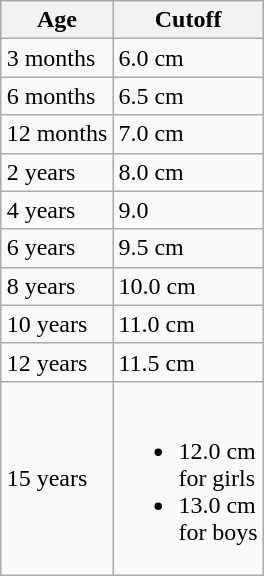<table class="wikitable" align="right">
<tr>
<th>Age</th>
<th>Cutoff</th>
</tr>
<tr>
<td>3 months</td>
<td>6.0 cm</td>
</tr>
<tr>
<td>6 months</td>
<td>6.5 cm</td>
</tr>
<tr>
<td>12 months</td>
<td>7.0 cm</td>
</tr>
<tr>
<td>2 years</td>
<td>8.0 cm</td>
</tr>
<tr>
<td>4 years</td>
<td>9.0</td>
</tr>
<tr>
<td>6 years</td>
<td>9.5 cm</td>
</tr>
<tr>
<td>8 years</td>
<td>10.0 cm</td>
</tr>
<tr>
<td>10 years</td>
<td>11.0 cm</td>
</tr>
<tr>
<td>12 years</td>
<td>11.5 cm</td>
</tr>
<tr>
<td>15 years</td>
<td><br><ul><li>12.0 cm<br> for girls</li><li>13.0 cm<br> for boys</li></ul></td>
</tr>
</table>
